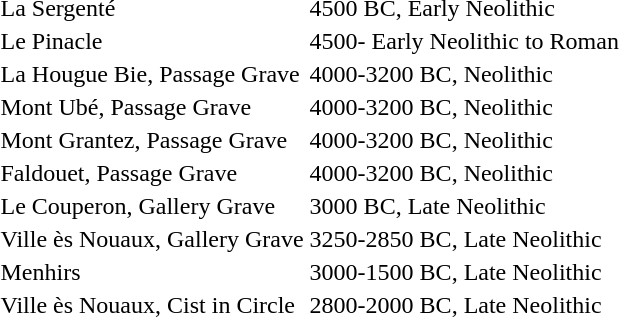<table>
<tr>
<td>La Sergenté</td>
<td>4500 BC, Early Neolithic</td>
</tr>
<tr --->
<td>Le Pinacle</td>
<td>4500- Early Neolithic to Roman</td>
</tr>
<tr --->
<td>La Hougue Bie, Passage Grave</td>
<td>4000-3200 BC, Neolithic</td>
</tr>
<tr --->
<td>Mont Ubé, Passage Grave</td>
<td>4000-3200 BC, Neolithic</td>
</tr>
<tr --->
<td>Mont Grantez, Passage Grave</td>
<td>4000-3200 BC, Neolithic</td>
</tr>
<tr --->
<td>Faldouet, Passage Grave</td>
<td>4000-3200 BC, Neolithic</td>
</tr>
<tr --->
<td>Le Couperon, Gallery Grave</td>
<td>3000 BC, Late Neolithic</td>
</tr>
<tr --->
<td>Ville ès Nouaux, Gallery Grave</td>
<td>3250-2850 BC, Late Neolithic</td>
</tr>
<tr --->
<td>Menhirs</td>
<td>3000-1500 BC, Late Neolithic</td>
</tr>
<tr --->
<td>Ville ès Nouaux, Cist in Circle</td>
<td>2800-2000 BC, Late Neolithic</td>
</tr>
<tr --->
</tr>
</table>
